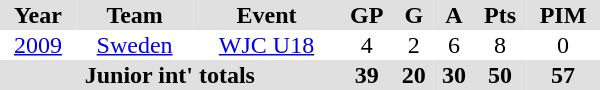<table border="0" cellpadding="1" cellspacing="0" ID="Table3" style="text-align:center; width:25em">
<tr ALIGN="center" bgcolor="#e0e0e0">
<th>Year</th>
<th>Team</th>
<th>Event</th>
<th>GP</th>
<th>G</th>
<th>A</th>
<th>Pts</th>
<th>PIM</th>
</tr>
<tr>
<td><a href='#'>2009</a></td>
<td><a href='#'>Sweden</a></td>
<td><a href='#'>WJC U18</a></td>
<td>4</td>
<td>2</td>
<td>6</td>
<td>8</td>
<td>0</td>
</tr>
<tr bgcolor="#e0e0e0">
<th colspan="3">Junior int' totals</th>
<th>39</th>
<th>20</th>
<th>30</th>
<th>50</th>
<th>57</th>
</tr>
</table>
